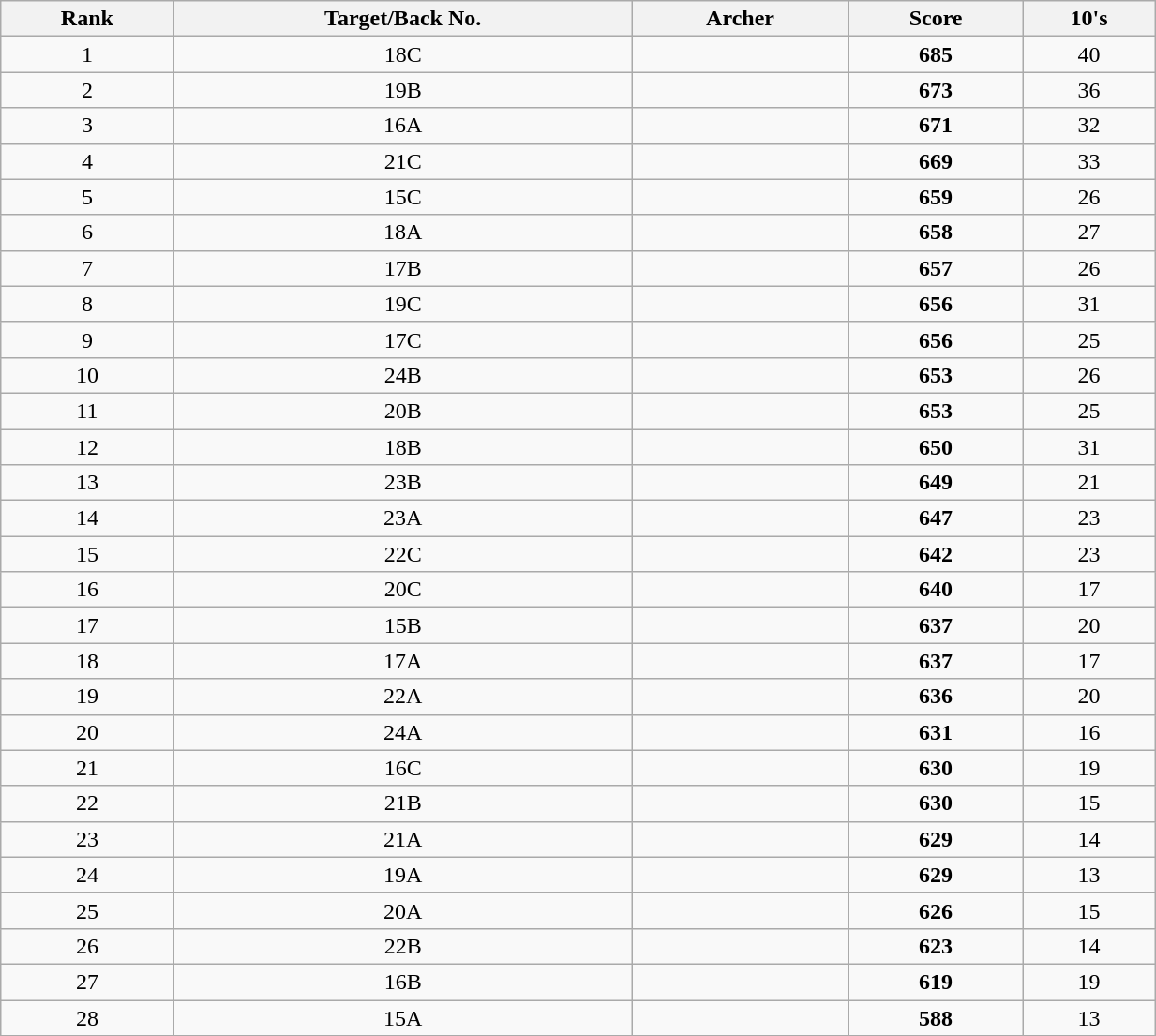<table class="wikitable sortable" style="text-align:center" width=65%>
<tr>
<th>Rank</th>
<th>Target/Back No.</th>
<th>Archer</th>
<th>Score</th>
<th>10's</th>
</tr>
<tr>
<td>1</td>
<td>18C</td>
<td align=left></td>
<td><strong>685</strong></td>
<td>40</td>
</tr>
<tr>
<td>2</td>
<td>19B</td>
<td align=left></td>
<td><strong>673</strong></td>
<td>36</td>
</tr>
<tr>
<td>3</td>
<td>16A</td>
<td align=left></td>
<td><strong>671</strong></td>
<td>32</td>
</tr>
<tr>
<td>4</td>
<td>21C</td>
<td align=left></td>
<td><strong>669</strong></td>
<td>33</td>
</tr>
<tr>
<td>5</td>
<td>15C</td>
<td align=left></td>
<td><strong>659</strong></td>
<td>26</td>
</tr>
<tr>
<td>6</td>
<td>18A</td>
<td align=left></td>
<td><strong>658</strong></td>
<td>27</td>
</tr>
<tr>
<td>7</td>
<td>17B</td>
<td align=left></td>
<td><strong>657</strong></td>
<td>26</td>
</tr>
<tr>
<td>8</td>
<td>19C</td>
<td align=left></td>
<td><strong>656</strong></td>
<td>31</td>
</tr>
<tr>
<td>9</td>
<td>17C</td>
<td align=left></td>
<td><strong>656</strong></td>
<td>25</td>
</tr>
<tr>
<td>10</td>
<td>24B</td>
<td align=left></td>
<td><strong>653</strong></td>
<td>26</td>
</tr>
<tr>
<td>11</td>
<td>20B</td>
<td align=left></td>
<td><strong>653</strong></td>
<td>25</td>
</tr>
<tr>
<td>12</td>
<td>18B</td>
<td align=left></td>
<td><strong>650</strong></td>
<td>31</td>
</tr>
<tr>
<td>13</td>
<td>23B</td>
<td align=left></td>
<td><strong>649</strong></td>
<td>21</td>
</tr>
<tr>
<td>14</td>
<td>23A</td>
<td align=left></td>
<td><strong>647</strong></td>
<td>23</td>
</tr>
<tr>
<td>15</td>
<td>22C</td>
<td align=left></td>
<td><strong>642</strong></td>
<td>23</td>
</tr>
<tr>
<td>16</td>
<td>20C</td>
<td align=left></td>
<td><strong>640</strong></td>
<td>17</td>
</tr>
<tr>
<td>17</td>
<td>15B</td>
<td align=left></td>
<td><strong>637</strong></td>
<td>20</td>
</tr>
<tr>
<td>18</td>
<td>17A</td>
<td align=left></td>
<td><strong>637</strong></td>
<td>17</td>
</tr>
<tr>
<td>19</td>
<td>22A</td>
<td align=left></td>
<td><strong>636</strong></td>
<td>20</td>
</tr>
<tr>
<td>20</td>
<td>24A</td>
<td align=left></td>
<td><strong>631</strong></td>
<td>16</td>
</tr>
<tr>
<td>21</td>
<td>16C</td>
<td align=left></td>
<td><strong>630</strong></td>
<td>19</td>
</tr>
<tr>
<td>22</td>
<td>21B</td>
<td align=left></td>
<td><strong>630</strong></td>
<td>15</td>
</tr>
<tr>
<td>23</td>
<td>21A</td>
<td align=left></td>
<td><strong>629</strong></td>
<td>14</td>
</tr>
<tr>
<td>24</td>
<td>19A</td>
<td align=left></td>
<td><strong>629</strong></td>
<td>13</td>
</tr>
<tr>
<td>25</td>
<td>20A</td>
<td align=left></td>
<td><strong>626</strong></td>
<td>15</td>
</tr>
<tr>
<td>26</td>
<td>22B</td>
<td align=left></td>
<td><strong>623</strong></td>
<td>14</td>
</tr>
<tr>
<td>27</td>
<td>16B</td>
<td align=left></td>
<td><strong>619</strong></td>
<td>19</td>
</tr>
<tr>
<td>28</td>
<td>15A</td>
<td align=left></td>
<td><strong>588</strong></td>
<td>13</td>
</tr>
</table>
